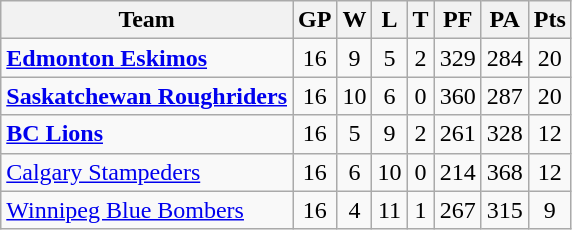<table class="wikitable">
<tr>
<th>Team</th>
<th>GP</th>
<th>W</th>
<th>L</th>
<th>T</th>
<th>PF</th>
<th>PA</th>
<th>Pts</th>
</tr>
<tr align="center">
<td align="left"><strong><a href='#'>Edmonton Eskimos</a></strong></td>
<td>16</td>
<td>9</td>
<td>5</td>
<td>2</td>
<td>329</td>
<td>284</td>
<td>20</td>
</tr>
<tr align="center">
<td align="left"><strong><a href='#'>Saskatchewan Roughriders</a></strong></td>
<td>16</td>
<td>10</td>
<td>6</td>
<td>0</td>
<td>360</td>
<td>287</td>
<td>20</td>
</tr>
<tr align="center">
<td align="left"><strong><a href='#'>BC Lions</a></strong></td>
<td>16</td>
<td>5</td>
<td>9</td>
<td>2</td>
<td>261</td>
<td>328</td>
<td>12</td>
</tr>
<tr align="center">
<td align="left"><a href='#'>Calgary Stampeders</a></td>
<td>16</td>
<td>6</td>
<td>10</td>
<td>0</td>
<td>214</td>
<td>368</td>
<td>12</td>
</tr>
<tr align="center">
<td align="left"><a href='#'>Winnipeg Blue Bombers</a></td>
<td>16</td>
<td>4</td>
<td>11</td>
<td>1</td>
<td>267</td>
<td>315</td>
<td>9</td>
</tr>
</table>
